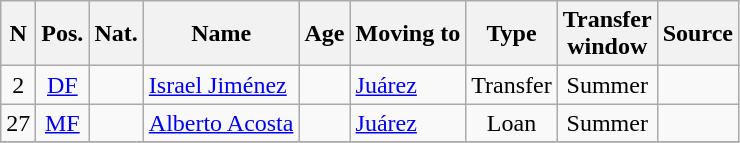<table class="wikitable sortable" style="text-align:center">
<tr>
<th>N</th>
<th>Pos.</th>
<th>Nat.</th>
<th>Name</th>
<th>Age</th>
<th>Moving to</th>
<th>Type</th>
<th>Transfer<br>window</th>
<th>Source</th>
</tr>
<tr>
<td>2</td>
<td><a href='#'>DF</a></td>
<td></td>
<td align=left><a href='#'>Israel Jiménez</a></td>
<td></td>
<td align=left><a href='#'>Juárez</a></td>
<td>Transfer</td>
<td>Summer</td>
<td></td>
</tr>
<tr>
<td>27</td>
<td><a href='#'>MF</a></td>
<td></td>
<td align=left><a href='#'>Alberto Acosta</a></td>
<td></td>
<td align=left><a href='#'>Juárez</a></td>
<td>Loan</td>
<td>Summer</td>
<td></td>
</tr>
<tr>
</tr>
</table>
